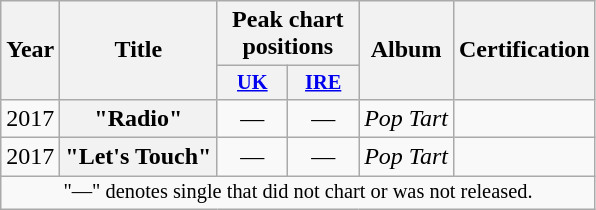<table class="wikitable plainrowheaders" style="text-align:center;">
<tr>
<th scope="col" rowspan="2">Year</th>
<th scope="col" rowspan="2">Title</th>
<th scope="col" colspan="2">Peak chart positions</th>
<th scope="col" rowspan="2">Album</th>
<th scope="col" rowspan="2">Certification</th>
</tr>
<tr>
<th scope="col" style="width:3em;font-size:85%;"><a href='#'>UK</a></th>
<th scope="col" style="width:3em;font-size:85%;"><a href='#'>IRE</a></th>
</tr>
<tr>
<td>2017</td>
<th scope="row">"Radio"</th>
<td>—</td>
<td>—</td>
<td><em>Pop Tart</em></td>
<td></td>
</tr>
<tr>
<td>2017</td>
<th scope="row">"Let's Touch"</th>
<td>—</td>
<td>—</td>
<td style="text-align:center;"><em>Pop Tart</em></td>
<td></td>
</tr>
<tr>
<td colspan="18" style="font-size:85%">"—" denotes single that did not chart or was not released.</td>
</tr>
</table>
